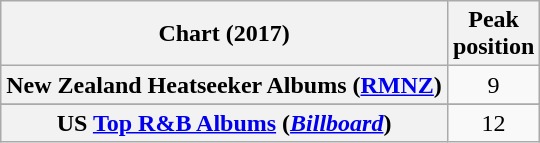<table class="wikitable sortable plainrowheaders" style="text-align:center">
<tr>
<th scope="col">Chart (2017)</th>
<th scope="col">Peak<br>position</th>
</tr>
<tr>
<th scope="row">New Zealand Heatseeker Albums (<a href='#'>RMNZ</a>)</th>
<td>9</td>
</tr>
<tr>
</tr>
<tr>
<th scope="row">US <a href='#'>Top R&B Albums</a> (<em><a href='#'>Billboard</a></em>)</th>
<td>12</td>
</tr>
</table>
